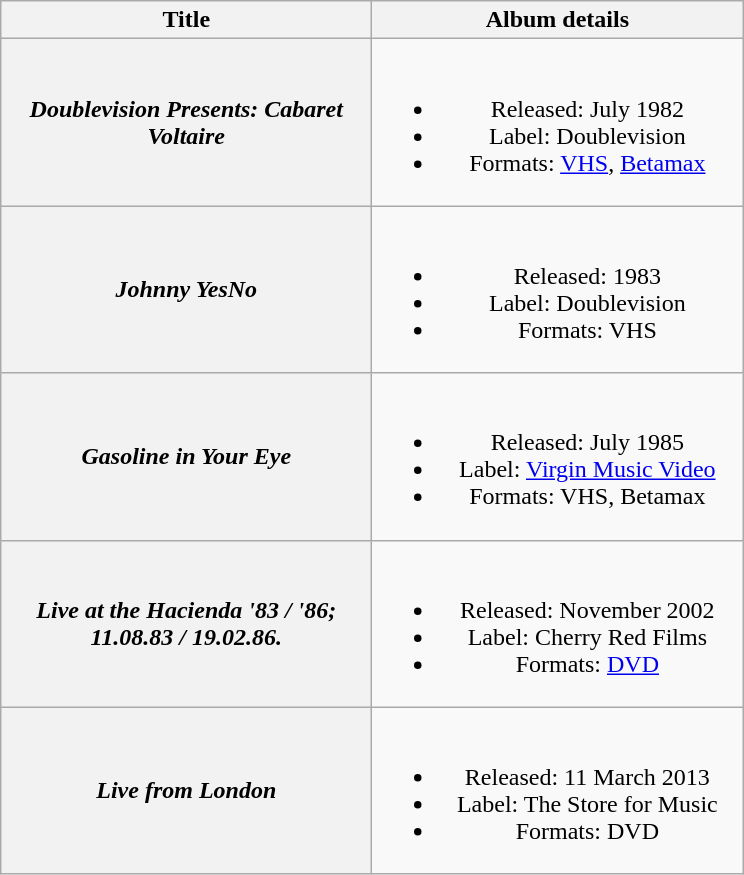<table class="wikitable plainrowheaders" style="text-align:center;">
<tr>
<th scope="col" style="width:15em;">Title</th>
<th scope="col" style="width:15em;">Album details</th>
</tr>
<tr>
<th scope="row"><em>Doublevision Presents: Cabaret Voltaire</em></th>
<td><br><ul><li>Released: July 1982</li><li>Label: Doublevision</li><li>Formats: <a href='#'>VHS</a>, <a href='#'>Betamax</a></li></ul></td>
</tr>
<tr>
<th scope="row"><em>Johnny YesNo</em></th>
<td><br><ul><li>Released: 1983</li><li>Label: Doublevision</li><li>Formats: VHS</li></ul></td>
</tr>
<tr>
<th scope="row"><em>Gasoline in Your Eye</em></th>
<td><br><ul><li>Released: July 1985</li><li>Label: <a href='#'>Virgin Music Video</a></li><li>Formats: VHS, Betamax</li></ul></td>
</tr>
<tr>
<th scope="row"><em>Live at the Hacienda '83 / '86; 11.08.83 / 19.02.86.</em></th>
<td><br><ul><li>Released: November 2002</li><li>Label: Cherry Red Films</li><li>Formats: <a href='#'>DVD</a></li></ul></td>
</tr>
<tr>
<th scope="row"><em>Live from London</em></th>
<td><br><ul><li>Released: 11 March 2013</li><li>Label: The Store for Music</li><li>Formats: DVD</li></ul></td>
</tr>
</table>
